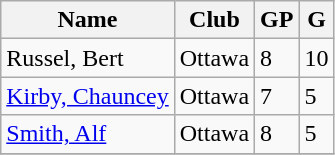<table class="wikitable">
<tr>
<th>Name</th>
<th>Club</th>
<th>GP</th>
<th>G</th>
</tr>
<tr>
<td>Russel, Bert</td>
<td>Ottawa</td>
<td>8</td>
<td>10</td>
</tr>
<tr>
<td><a href='#'>Kirby, Chauncey</a></td>
<td>Ottawa</td>
<td>7</td>
<td>5</td>
</tr>
<tr>
<td><a href='#'>Smith, Alf</a></td>
<td>Ottawa</td>
<td>8</td>
<td>5</td>
</tr>
<tr>
</tr>
</table>
